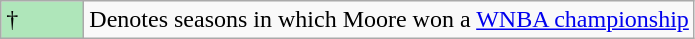<table class="wikitable">
<tr>
<td style="background:#afe6ba; width:3em;">†</td>
<td>Denotes seasons in which Moore won a <a href='#'>WNBA championship</a></td>
</tr>
</table>
